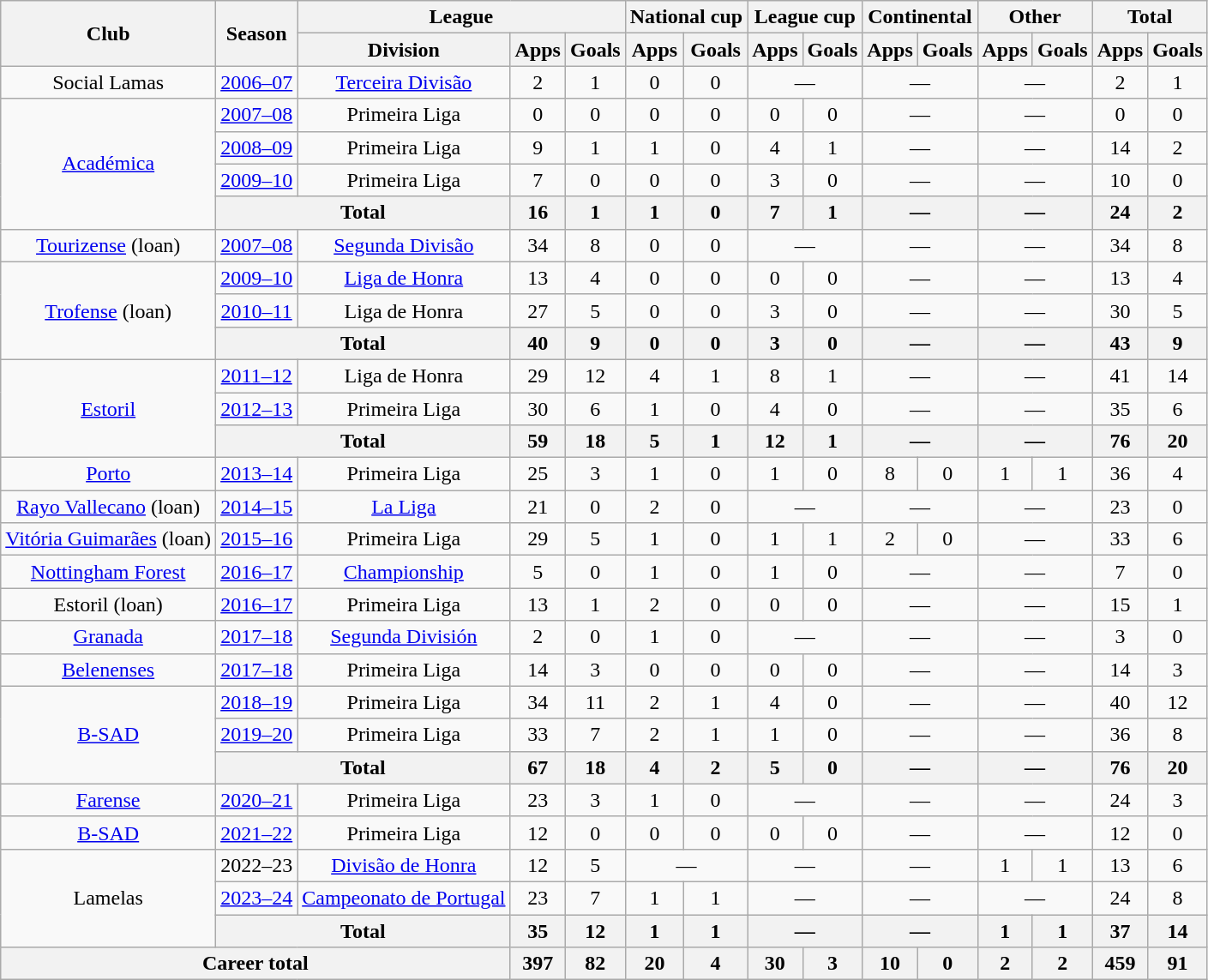<table class="wikitable" style="text-align: center">
<tr>
<th rowspan="2">Club</th>
<th rowspan="2">Season</th>
<th colspan="3">League</th>
<th colspan="2">National cup</th>
<th colspan="2">League cup</th>
<th colspan="2">Continental</th>
<th colspan="2">Other</th>
<th colspan="2">Total</th>
</tr>
<tr>
<th>Division</th>
<th>Apps</th>
<th>Goals</th>
<th>Apps</th>
<th>Goals</th>
<th>Apps</th>
<th>Goals</th>
<th>Apps</th>
<th>Goals</th>
<th>Apps</th>
<th>Goals</th>
<th>Apps</th>
<th>Goals</th>
</tr>
<tr>
<td>Social Lamas</td>
<td><a href='#'>2006–07</a></td>
<td><a href='#'>Terceira Divisão</a></td>
<td>2</td>
<td>1</td>
<td>0</td>
<td>0</td>
<td colspan="2">—</td>
<td colspan="2">—</td>
<td colspan="2">—</td>
<td>2</td>
<td>1</td>
</tr>
<tr>
<td rowspan="4"><a href='#'>Académica</a></td>
<td><a href='#'>2007–08</a></td>
<td>Primeira Liga</td>
<td>0</td>
<td>0</td>
<td>0</td>
<td>0</td>
<td>0</td>
<td>0</td>
<td colspan="2">—</td>
<td colspan="2">—</td>
<td>0</td>
<td>0</td>
</tr>
<tr>
<td><a href='#'>2008–09</a></td>
<td>Primeira Liga</td>
<td>9</td>
<td>1</td>
<td>1</td>
<td>0</td>
<td>4</td>
<td>1</td>
<td colspan="2">—</td>
<td colspan="2">—</td>
<td>14</td>
<td>2</td>
</tr>
<tr>
<td><a href='#'>2009–10</a></td>
<td>Primeira Liga</td>
<td>7</td>
<td>0</td>
<td>0</td>
<td>0</td>
<td>3</td>
<td>0</td>
<td colspan="2">—</td>
<td colspan="2">—</td>
<td>10</td>
<td>0</td>
</tr>
<tr>
<th colspan="2">Total</th>
<th>16</th>
<th>1</th>
<th>1</th>
<th>0</th>
<th>7</th>
<th>1</th>
<th colspan="2">—</th>
<th colspan="2">—</th>
<th>24</th>
<th>2</th>
</tr>
<tr>
<td><a href='#'>Tourizense</a> (loan)</td>
<td><a href='#'>2007–08</a></td>
<td><a href='#'>Segunda Divisão</a></td>
<td>34</td>
<td>8</td>
<td>0</td>
<td>0</td>
<td colspan="2">—</td>
<td colspan="2">—</td>
<td colspan="2">—</td>
<td>34</td>
<td>8</td>
</tr>
<tr>
<td rowspan="3"><a href='#'>Trofense</a> (loan)</td>
<td><a href='#'>2009–10</a></td>
<td><a href='#'>Liga de Honra</a></td>
<td>13</td>
<td>4</td>
<td>0</td>
<td>0</td>
<td>0</td>
<td>0</td>
<td colspan="2">—</td>
<td colspan="2">—</td>
<td>13</td>
<td>4</td>
</tr>
<tr>
<td><a href='#'>2010–11</a></td>
<td>Liga de Honra</td>
<td>27</td>
<td>5</td>
<td>0</td>
<td>0</td>
<td>3</td>
<td>0</td>
<td colspan="2">—</td>
<td colspan="2">—</td>
<td>30</td>
<td>5</td>
</tr>
<tr>
<th colspan="2">Total</th>
<th>40</th>
<th>9</th>
<th>0</th>
<th>0</th>
<th>3</th>
<th>0</th>
<th colspan="2">—</th>
<th colspan="2">—</th>
<th>43</th>
<th>9</th>
</tr>
<tr>
<td rowspan="3"><a href='#'>Estoril</a></td>
<td><a href='#'>2011–12</a></td>
<td>Liga de Honra</td>
<td>29</td>
<td>12</td>
<td>4</td>
<td>1</td>
<td>8</td>
<td>1</td>
<td colspan="2">—</td>
<td colspan="2">—</td>
<td>41</td>
<td>14</td>
</tr>
<tr>
<td><a href='#'>2012–13</a></td>
<td>Primeira Liga</td>
<td>30</td>
<td>6</td>
<td>1</td>
<td>0</td>
<td>4</td>
<td>0</td>
<td colspan="2">—</td>
<td colspan="2">—</td>
<td>35</td>
<td>6</td>
</tr>
<tr>
<th colspan="2">Total</th>
<th>59</th>
<th>18</th>
<th>5</th>
<th>1</th>
<th>12</th>
<th>1</th>
<th colspan="2">—</th>
<th colspan="2">—</th>
<th>76</th>
<th>20</th>
</tr>
<tr>
<td><a href='#'>Porto</a></td>
<td><a href='#'>2013–14</a></td>
<td>Primeira Liga</td>
<td>25</td>
<td>3</td>
<td>1</td>
<td>0</td>
<td>1</td>
<td>0</td>
<td>8</td>
<td>0</td>
<td>1</td>
<td>1</td>
<td>36</td>
<td>4</td>
</tr>
<tr>
<td><a href='#'>Rayo Vallecano</a> (loan)</td>
<td><a href='#'>2014–15</a></td>
<td><a href='#'>La Liga</a></td>
<td>21</td>
<td>0</td>
<td>2</td>
<td>0</td>
<td colspan="2">—</td>
<td colspan="2">—</td>
<td colspan="2">—</td>
<td>23</td>
<td>0</td>
</tr>
<tr>
<td><a href='#'>Vitória Guimarães</a> (loan)</td>
<td><a href='#'>2015–16</a></td>
<td>Primeira Liga</td>
<td>29</td>
<td>5</td>
<td>1</td>
<td>0</td>
<td>1</td>
<td>1</td>
<td>2</td>
<td>0</td>
<td colspan="2">—</td>
<td>33</td>
<td>6</td>
</tr>
<tr>
<td><a href='#'>Nottingham Forest</a></td>
<td><a href='#'>2016–17</a></td>
<td><a href='#'>Championship</a></td>
<td>5</td>
<td>0</td>
<td>1</td>
<td>0</td>
<td>1</td>
<td>0</td>
<td colspan="2">—</td>
<td colspan="2">—</td>
<td>7</td>
<td>0</td>
</tr>
<tr>
<td>Estoril (loan)</td>
<td><a href='#'>2016–17</a></td>
<td>Primeira Liga</td>
<td>13</td>
<td>1</td>
<td>2</td>
<td>0</td>
<td>0</td>
<td>0</td>
<td colspan="2">—</td>
<td colspan="2">—</td>
<td>15</td>
<td>1</td>
</tr>
<tr>
<td><a href='#'>Granada</a></td>
<td><a href='#'>2017–18</a></td>
<td><a href='#'>Segunda División</a></td>
<td>2</td>
<td>0</td>
<td>1</td>
<td>0</td>
<td colspan="2">—</td>
<td colspan="2">—</td>
<td colspan="2">—</td>
<td>3</td>
<td>0</td>
</tr>
<tr>
<td><a href='#'>Belenenses</a></td>
<td><a href='#'>2017–18</a></td>
<td>Primeira Liga</td>
<td>14</td>
<td>3</td>
<td>0</td>
<td>0</td>
<td>0</td>
<td>0</td>
<td colspan="2">—</td>
<td colspan="2">—</td>
<td>14</td>
<td>3</td>
</tr>
<tr>
<td rowspan="3"><a href='#'>B-SAD</a></td>
<td><a href='#'>2018–19</a></td>
<td>Primeira Liga</td>
<td>34</td>
<td>11</td>
<td>2</td>
<td>1</td>
<td>4</td>
<td>0</td>
<td colspan="2">—</td>
<td colspan="2">—</td>
<td>40</td>
<td>12</td>
</tr>
<tr>
<td><a href='#'>2019–20</a></td>
<td>Primeira Liga</td>
<td>33</td>
<td>7</td>
<td>2</td>
<td>1</td>
<td>1</td>
<td>0</td>
<td colspan="2">—</td>
<td colspan="2">—</td>
<td>36</td>
<td>8</td>
</tr>
<tr>
<th colspan="2">Total</th>
<th>67</th>
<th>18</th>
<th>4</th>
<th>2</th>
<th>5</th>
<th>0</th>
<th colspan="2">—</th>
<th colspan="2">—</th>
<th>76</th>
<th>20</th>
</tr>
<tr>
<td><a href='#'>Farense</a></td>
<td><a href='#'>2020–21</a></td>
<td>Primeira Liga</td>
<td>23</td>
<td>3</td>
<td>1</td>
<td>0</td>
<td colspan="2">—</td>
<td colspan="2">—</td>
<td colspan="2">—</td>
<td>24</td>
<td>3</td>
</tr>
<tr>
<td><a href='#'>B-SAD</a></td>
<td><a href='#'>2021–22</a></td>
<td>Primeira Liga</td>
<td>12</td>
<td>0</td>
<td>0</td>
<td>0</td>
<td>0</td>
<td>0</td>
<td colspan="2">—</td>
<td colspan="2">—</td>
<td>12</td>
<td>0</td>
</tr>
<tr>
<td rowspan="3">Lamelas</td>
<td>2022–23</td>
<td><a href='#'>Divisão de Honra</a></td>
<td>12</td>
<td>5</td>
<td colspan="2">—</td>
<td colspan="2">—</td>
<td colspan="2">—</td>
<td>1</td>
<td>1</td>
<td>13</td>
<td>6</td>
</tr>
<tr>
<td><a href='#'>2023–24</a></td>
<td><a href='#'>Campeonato de Portugal</a></td>
<td>23</td>
<td>7</td>
<td>1</td>
<td>1</td>
<td colspan="2">—</td>
<td colspan="2">—</td>
<td colspan="2">—</td>
<td>24</td>
<td>8</td>
</tr>
<tr>
<th colspan="2">Total</th>
<th>35</th>
<th>12</th>
<th>1</th>
<th>1</th>
<th colspan="2">—</th>
<th colspan="2">—</th>
<th>1</th>
<th>1</th>
<th>37</th>
<th>14</th>
</tr>
<tr>
<th colspan="3">Career total</th>
<th>397</th>
<th>82</th>
<th>20</th>
<th>4</th>
<th>30</th>
<th>3</th>
<th>10</th>
<th>0</th>
<th>2</th>
<th>2</th>
<th>459</th>
<th>91</th>
</tr>
</table>
